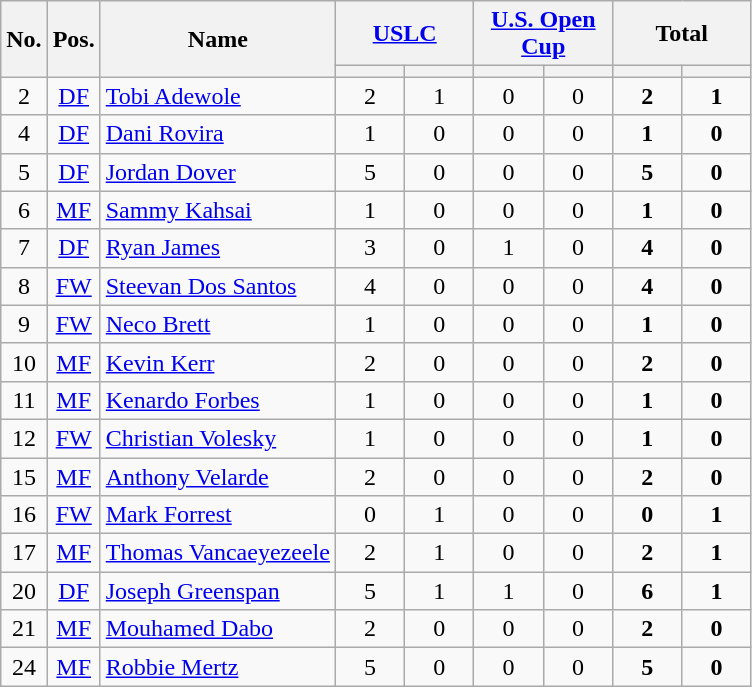<table class="wikitable sortable" style="text-align: center;">
<tr>
<th rowspan=2>No.</th>
<th rowspan=2>Pos.</th>
<th rowspan=2>Name</th>
<th colspan=2 style="width:85px;"><a href='#'>USLC</a></th>
<th colspan=2 style="width:85px;"><a href='#'>U.S. Open Cup</a></th>
<th colspan=2 style="width:85px;"><strong>Total</strong></th>
</tr>
<tr>
<th></th>
<th></th>
<th></th>
<th></th>
<th></th>
<th></th>
</tr>
<tr>
<td>2</td>
<td><a href='#'>DF</a></td>
<td align=left> <a href='#'>Tobi Adewole</a></td>
<td>2</td>
<td>1</td>
<td>0</td>
<td>0</td>
<td><strong>2</strong></td>
<td><strong>1</strong></td>
</tr>
<tr>
<td>4</td>
<td><a href='#'>DF</a></td>
<td align=left> <a href='#'>Dani Rovira</a></td>
<td>1</td>
<td>0</td>
<td>0</td>
<td>0</td>
<td><strong>1</strong></td>
<td><strong>0</strong></td>
</tr>
<tr>
<td>5</td>
<td><a href='#'>DF</a></td>
<td align=left> <a href='#'>Jordan Dover</a></td>
<td>5</td>
<td>0</td>
<td>0</td>
<td>0</td>
<td><strong>5</strong></td>
<td><strong>0</strong></td>
</tr>
<tr>
<td>6</td>
<td><a href='#'>MF</a></td>
<td align=left> <a href='#'>Sammy Kahsai</a></td>
<td>1</td>
<td>0</td>
<td>0</td>
<td>0</td>
<td><strong>1</strong></td>
<td><strong>0</strong></td>
</tr>
<tr>
<td>7</td>
<td><a href='#'>DF</a></td>
<td align=left> <a href='#'>Ryan James</a></td>
<td>3</td>
<td>0</td>
<td>1</td>
<td>0</td>
<td><strong>4</strong></td>
<td><strong>0</strong></td>
</tr>
<tr>
<td>8</td>
<td><a href='#'>FW</a></td>
<td align=left> <a href='#'>Steevan Dos Santos</a></td>
<td>4</td>
<td>0</td>
<td>0</td>
<td>0</td>
<td><strong>4</strong></td>
<td><strong>0</strong></td>
</tr>
<tr>
<td>9</td>
<td><a href='#'>FW</a></td>
<td align=left> <a href='#'>Neco Brett</a></td>
<td>1</td>
<td>0</td>
<td>0</td>
<td>0</td>
<td><strong>1</strong></td>
<td><strong>0</strong></td>
</tr>
<tr>
<td>10</td>
<td><a href='#'>MF</a></td>
<td align=left> <a href='#'>Kevin Kerr</a></td>
<td>2</td>
<td>0</td>
<td>0</td>
<td>0</td>
<td><strong>2</strong></td>
<td><strong>0</strong></td>
</tr>
<tr>
<td>11</td>
<td><a href='#'>MF</a></td>
<td align=left> <a href='#'>Kenardo Forbes</a></td>
<td>1</td>
<td>0</td>
<td>0</td>
<td>0</td>
<td><strong>1</strong></td>
<td><strong>0</strong></td>
</tr>
<tr>
<td>12</td>
<td><a href='#'>FW</a></td>
<td align=left> <a href='#'>Christian Volesky</a></td>
<td>1</td>
<td>0</td>
<td>0</td>
<td>0</td>
<td><strong>1</strong></td>
<td><strong>0</strong></td>
</tr>
<tr>
<td>15</td>
<td><a href='#'>MF</a></td>
<td align=left> <a href='#'>Anthony Velarde</a></td>
<td>2</td>
<td>0</td>
<td>0</td>
<td>0</td>
<td><strong>2</strong></td>
<td><strong>0</strong></td>
</tr>
<tr>
<td>16</td>
<td><a href='#'>FW</a></td>
<td align=left> <a href='#'>Mark Forrest</a></td>
<td>0</td>
<td>1</td>
<td>0</td>
<td>0</td>
<td><strong>0</strong></td>
<td><strong>1</strong></td>
</tr>
<tr>
<td>17</td>
<td><a href='#'>MF</a></td>
<td align=left> <a href='#'>Thomas Vancaeyezeele</a></td>
<td>2</td>
<td>1</td>
<td>0</td>
<td>0</td>
<td><strong>2</strong></td>
<td><strong>1</strong></td>
</tr>
<tr>
<td>20</td>
<td><a href='#'>DF</a></td>
<td align=left> <a href='#'>Joseph Greenspan</a></td>
<td>5</td>
<td>1</td>
<td>1</td>
<td>0</td>
<td><strong>6</strong></td>
<td><strong>1</strong></td>
</tr>
<tr>
<td>21</td>
<td><a href='#'>MF</a></td>
<td align=left> <a href='#'>Mouhamed Dabo</a></td>
<td>2</td>
<td>0</td>
<td>0</td>
<td>0</td>
<td><strong>2</strong></td>
<td><strong>0</strong></td>
</tr>
<tr>
<td>24</td>
<td><a href='#'>MF</a></td>
<td align=left> <a href='#'>Robbie Mertz</a></td>
<td>5</td>
<td>0</td>
<td>0</td>
<td>0</td>
<td><strong>5</strong></td>
<td><strong>0</strong></td>
</tr>
</table>
